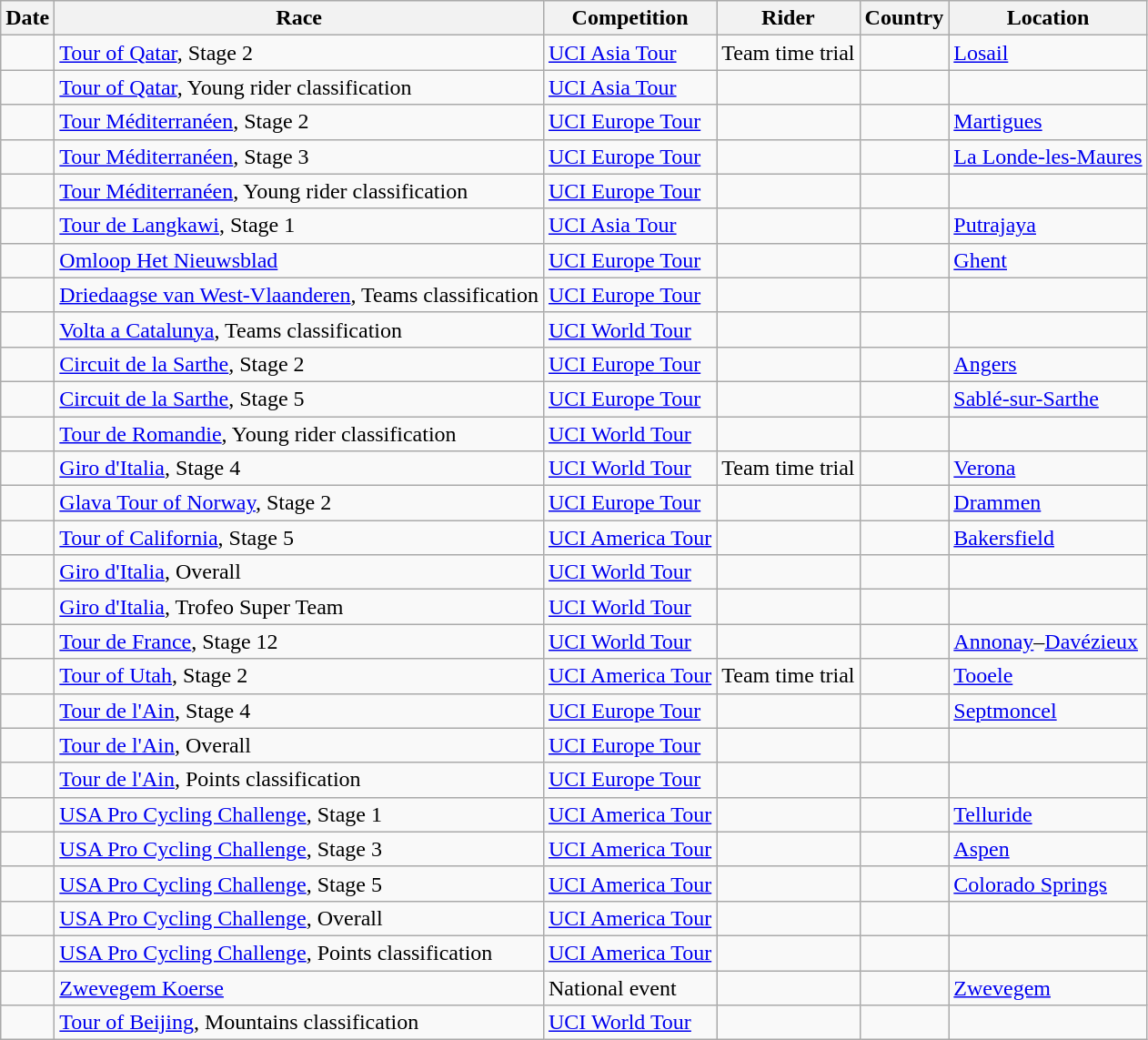<table class="wikitable sortable">
<tr>
<th>Date</th>
<th>Race</th>
<th>Competition</th>
<th>Rider</th>
<th>Country</th>
<th>Location</th>
</tr>
<tr>
<td></td>
<td><a href='#'>Tour of Qatar</a>, Stage 2</td>
<td><a href='#'>UCI Asia Tour</a></td>
<td>Team time trial</td>
<td></td>
<td><a href='#'>Losail</a></td>
</tr>
<tr>
<td></td>
<td><a href='#'>Tour of Qatar</a>, Young rider classification</td>
<td><a href='#'>UCI Asia Tour</a></td>
<td></td>
<td></td>
<td></td>
</tr>
<tr>
<td></td>
<td><a href='#'>Tour Méditerranéen</a>, Stage 2</td>
<td><a href='#'>UCI Europe Tour</a></td>
<td></td>
<td></td>
<td><a href='#'>Martigues</a></td>
</tr>
<tr>
<td></td>
<td><a href='#'>Tour Méditerranéen</a>, Stage 3</td>
<td><a href='#'>UCI Europe Tour</a></td>
<td></td>
<td></td>
<td><a href='#'>La Londe-les-Maures</a></td>
</tr>
<tr>
<td></td>
<td><a href='#'>Tour Méditerranéen</a>, Young rider classification</td>
<td><a href='#'>UCI Europe Tour</a></td>
<td></td>
<td></td>
<td></td>
</tr>
<tr>
<td></td>
<td><a href='#'>Tour de Langkawi</a>, Stage 1</td>
<td><a href='#'>UCI Asia Tour</a></td>
<td></td>
<td></td>
<td><a href='#'>Putrajaya</a></td>
</tr>
<tr>
<td></td>
<td><a href='#'>Omloop Het Nieuwsblad</a></td>
<td><a href='#'>UCI Europe Tour</a></td>
<td></td>
<td></td>
<td><a href='#'>Ghent</a></td>
</tr>
<tr>
<td></td>
<td><a href='#'>Driedaagse van West-Vlaanderen</a>, Teams classification</td>
<td><a href='#'>UCI Europe Tour</a></td>
<td align="center"></td>
<td></td>
<td></td>
</tr>
<tr>
<td></td>
<td><a href='#'>Volta a Catalunya</a>, Teams classification</td>
<td><a href='#'>UCI World Tour</a></td>
<td align="center"></td>
<td></td>
<td></td>
</tr>
<tr>
<td></td>
<td><a href='#'>Circuit de la Sarthe</a>, Stage 2</td>
<td><a href='#'>UCI Europe Tour</a></td>
<td></td>
<td></td>
<td><a href='#'>Angers</a></td>
</tr>
<tr>
<td></td>
<td><a href='#'>Circuit de la Sarthe</a>, Stage 5</td>
<td><a href='#'>UCI Europe Tour</a></td>
<td></td>
<td></td>
<td><a href='#'>Sablé-sur-Sarthe</a></td>
</tr>
<tr>
<td></td>
<td><a href='#'>Tour de Romandie</a>, Young rider classification</td>
<td><a href='#'>UCI World Tour</a></td>
<td></td>
<td></td>
<td></td>
</tr>
<tr>
<td></td>
<td><a href='#'>Giro d'Italia</a>, Stage 4</td>
<td><a href='#'>UCI World Tour</a></td>
<td>Team time trial</td>
<td></td>
<td><a href='#'>Verona</a></td>
</tr>
<tr>
<td></td>
<td><a href='#'>Glava Tour of Norway</a>, Stage 2</td>
<td><a href='#'>UCI Europe Tour</a></td>
<td></td>
<td></td>
<td><a href='#'>Drammen</a></td>
</tr>
<tr>
<td></td>
<td><a href='#'>Tour of California</a>, Stage 5</td>
<td><a href='#'>UCI America Tour</a></td>
<td></td>
<td></td>
<td><a href='#'>Bakersfield</a></td>
</tr>
<tr>
<td></td>
<td><a href='#'>Giro d'Italia</a>, Overall</td>
<td><a href='#'>UCI World Tour</a></td>
<td></td>
<td></td>
<td></td>
</tr>
<tr>
<td></td>
<td><a href='#'>Giro d'Italia</a>, Trofeo Super Team</td>
<td><a href='#'>UCI World Tour</a></td>
<td align="center"></td>
<td></td>
<td></td>
</tr>
<tr>
<td></td>
<td><a href='#'>Tour de France</a>, Stage 12</td>
<td><a href='#'>UCI World Tour</a></td>
<td></td>
<td></td>
<td><a href='#'>Annonay</a>–<a href='#'>Davézieux</a></td>
</tr>
<tr>
<td></td>
<td><a href='#'>Tour of Utah</a>, Stage 2</td>
<td><a href='#'>UCI America Tour</a></td>
<td>Team time trial</td>
<td></td>
<td><a href='#'>Tooele</a></td>
</tr>
<tr>
<td></td>
<td><a href='#'>Tour de l'Ain</a>, Stage 4</td>
<td><a href='#'>UCI Europe Tour</a></td>
<td></td>
<td></td>
<td><a href='#'>Septmoncel</a></td>
</tr>
<tr>
<td></td>
<td><a href='#'>Tour de l'Ain</a>, Overall</td>
<td><a href='#'>UCI Europe Tour</a></td>
<td></td>
<td></td>
<td></td>
</tr>
<tr>
<td></td>
<td><a href='#'>Tour de l'Ain</a>, Points classification</td>
<td><a href='#'>UCI Europe Tour</a></td>
<td></td>
<td></td>
<td></td>
</tr>
<tr>
<td></td>
<td><a href='#'>USA Pro Cycling Challenge</a>, Stage 1</td>
<td><a href='#'>UCI America Tour</a></td>
<td></td>
<td></td>
<td><a href='#'>Telluride</a></td>
</tr>
<tr>
<td></td>
<td><a href='#'>USA Pro Cycling Challenge</a>, Stage 3</td>
<td><a href='#'>UCI America Tour</a></td>
<td></td>
<td></td>
<td><a href='#'>Aspen</a></td>
</tr>
<tr>
<td></td>
<td><a href='#'>USA Pro Cycling Challenge</a>, Stage 5</td>
<td><a href='#'>UCI America Tour</a></td>
<td></td>
<td></td>
<td><a href='#'>Colorado Springs</a></td>
</tr>
<tr>
<td></td>
<td><a href='#'>USA Pro Cycling Challenge</a>, Overall</td>
<td><a href='#'>UCI America Tour</a></td>
<td></td>
<td></td>
<td></td>
</tr>
<tr>
<td></td>
<td><a href='#'>USA Pro Cycling Challenge</a>, Points classification</td>
<td><a href='#'>UCI America Tour</a></td>
<td></td>
<td></td>
<td></td>
</tr>
<tr>
<td></td>
<td><a href='#'>Zwevegem Koerse</a></td>
<td>National event</td>
<td></td>
<td></td>
<td><a href='#'>Zwevegem</a></td>
</tr>
<tr>
<td></td>
<td><a href='#'>Tour of Beijing</a>, Mountains classification</td>
<td><a href='#'>UCI World Tour</a></td>
<td></td>
<td></td>
<td></td>
</tr>
</table>
